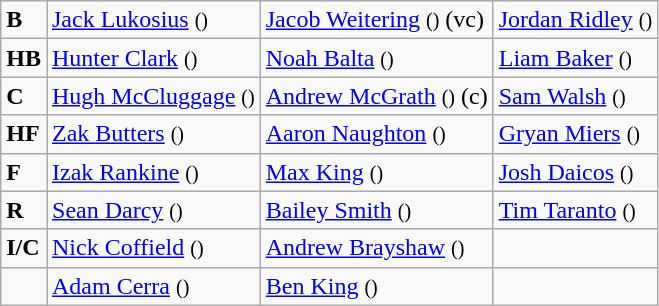<table class="wikitable">
<tr>
<td><strong>B</strong></td>
<td><a href='#'>Jack Lukosius</a> <small>()</small></td>
<td><a href='#'>Jacob Weitering</a> <small>()</small> (vc)</td>
<td><a href='#'>Jordan Ridley</a> <small>()</small></td>
</tr>
<tr>
<td><strong>HB</strong></td>
<td><a href='#'>Hunter Clark</a> <small>()</small></td>
<td><a href='#'>Noah Balta</a> <small>()</small></td>
<td><a href='#'>Liam Baker</a> <small>()</small></td>
</tr>
<tr>
<td><strong>C</strong></td>
<td><a href='#'>Hugh McCluggage</a> <small>()</small></td>
<td><a href='#'>Andrew McGrath</a> <small>()</small> (c)</td>
<td><a href='#'>Sam Walsh</a> <small>()</small></td>
</tr>
<tr>
<td><strong>HF</strong></td>
<td><a href='#'>Zak Butters</a> <small>()</small></td>
<td><a href='#'>Aaron Naughton</a> <small>()</small></td>
<td><a href='#'>Gryan Miers</a> <small>()</small></td>
</tr>
<tr>
<td><strong>F</strong></td>
<td><a href='#'>Izak Rankine</a> <small>()</small></td>
<td><a href='#'>Max King</a> <small>()</small></td>
<td><a href='#'>Josh Daicos</a> <small>()</small></td>
</tr>
<tr>
<td><strong>R</strong></td>
<td><a href='#'>Sean Darcy</a> <small>()</small></td>
<td><a href='#'>Bailey Smith</a> <small>()</small></td>
<td><a href='#'>Tim Taranto</a> <small>()</small></td>
</tr>
<tr>
<td><strong>I/C</strong></td>
<td><a href='#'>Nick Coffield</a> <small>()</small></td>
<td><a href='#'>Andrew Brayshaw</a> <small>()</small></td>
<td></td>
</tr>
<tr>
<td></td>
<td><a href='#'>Adam Cerra</a> <small>()</small></td>
<td><a href='#'>Ben King</a> <small>()</small></td>
<td></td>
</tr>
</table>
